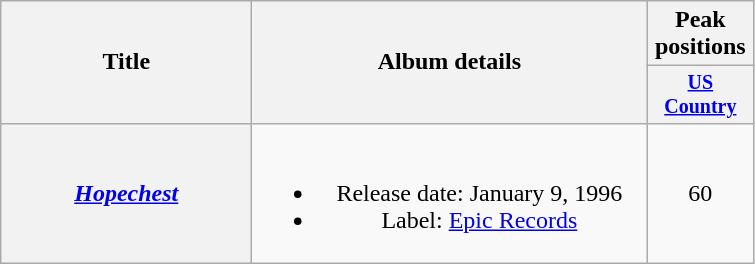<table class="wikitable plainrowheaders" style="text-align:center;">
<tr>
<th rowspan="2" style="width:10em;">Title</th>
<th rowspan="2" style="width:16em;">Album details</th>
<th>Peak positions</th>
</tr>
<tr style="font-size:smaller;">
<th width="65"><a href='#'>US Country</a><br></th>
</tr>
<tr>
<th scope="row"><em><a href='#'>Hopechest</a></em></th>
<td><br><ul><li>Release date: January 9, 1996</li><li>Label: <a href='#'>Epic Records</a></li></ul></td>
<td>60</td>
</tr>
</table>
